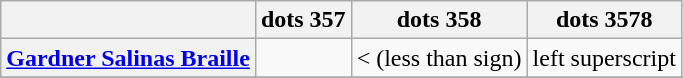<table class="wikitable">
<tr>
<th></th>
<th>dots 357</th>
<th>dots 358</th>
<th>dots 3578</th>
</tr>
<tr>
<th align=left><a href='#'>Gardner Salinas Braille</a></th>
<td></td>
<td>< (less than sign)</td>
<td>left superscript</td>
</tr>
<tr>
</tr>
<tr>
</tr>
</table>
